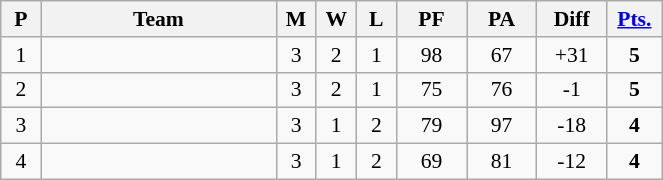<table class=wikitable style="font-size:90%;">
<tr align=center>
<th width=20px>P</th>
<th width=150px>Team</th>
<th width=20px>M</th>
<th width=20px>W</th>
<th width=20px>L</th>
<th width=40px>PF</th>
<th width=40px>PA</th>
<th width=40px>Diff</th>
<th width=30px><a href='#'>Pts.</a></th>
</tr>
<tr align=center>
<td>1</td>
<td align=left></td>
<td>3</td>
<td>2</td>
<td>1</td>
<td>98</td>
<td>67</td>
<td>+31</td>
<td><strong>5</strong></td>
</tr>
<tr align=center>
<td>2</td>
<td align=left></td>
<td>3</td>
<td>2</td>
<td>1</td>
<td>75</td>
<td>76</td>
<td>-1</td>
<td><strong>5</strong></td>
</tr>
<tr align=center>
<td>3</td>
<td align=left></td>
<td>3</td>
<td>1</td>
<td>2</td>
<td>79</td>
<td>97</td>
<td>-18</td>
<td><strong>4</strong></td>
</tr>
<tr align=center>
<td>4</td>
<td align=left></td>
<td>3</td>
<td>1</td>
<td>2</td>
<td>69</td>
<td>81</td>
<td>-12</td>
<td><strong>4</strong></td>
</tr>
</table>
